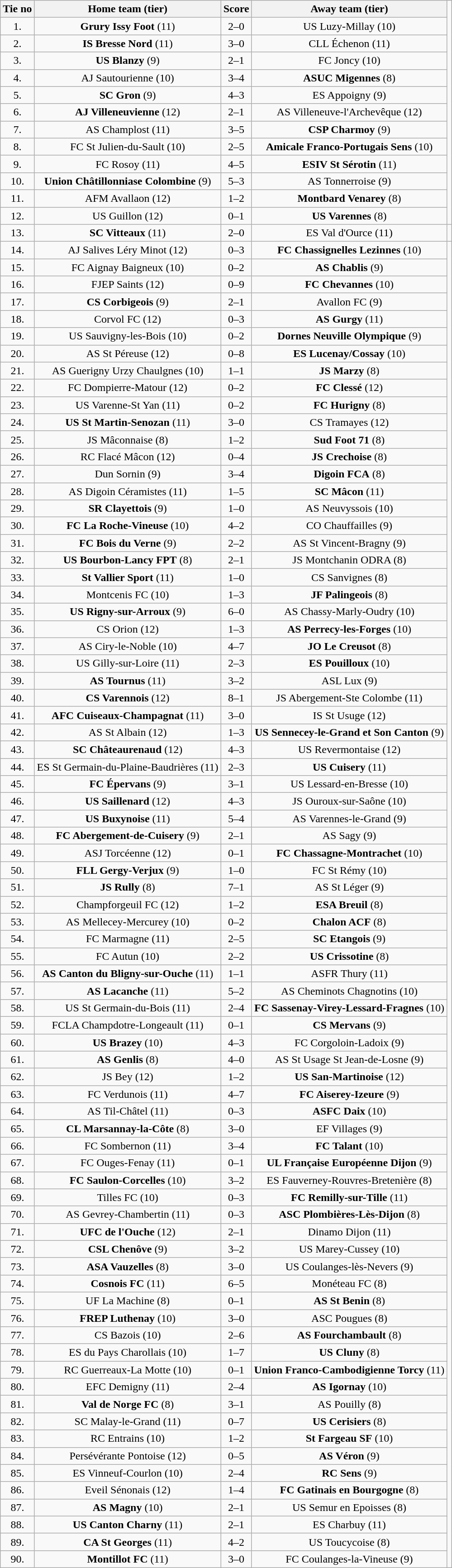<table class="wikitable" style="text-align: center">
<tr>
<th>Tie no</th>
<th>Home team (tier)</th>
<th>Score</th>
<th>Away team (tier)</th>
</tr>
<tr>
<td>1.</td>
<td><strong>Grury Issy Foot</strong> (11)</td>
<td>2–0</td>
<td>US Luzy-Millay (10)</td>
</tr>
<tr>
<td>2.</td>
<td><strong>IS Bresse Nord</strong> (11)</td>
<td>3–0</td>
<td>CLL Échenon (11)</td>
</tr>
<tr>
<td>3.</td>
<td><strong>US Blanzy</strong> (9)</td>
<td>2–1</td>
<td>FC Joncy (10)</td>
</tr>
<tr>
<td>4.</td>
<td>AJ Sautourienne (10)</td>
<td>3–4</td>
<td><strong>ASUC Migennes</strong> (8)</td>
</tr>
<tr>
<td>5.</td>
<td><strong>SC Gron</strong> (9)</td>
<td>4–3</td>
<td>ES Appoigny (9)</td>
</tr>
<tr>
<td>6.</td>
<td><strong>AJ Villeneuvienne</strong> (12)</td>
<td>2–1 </td>
<td>AS Villeneuve-l'Archevêque (12)</td>
</tr>
<tr>
<td>7.</td>
<td>AS Champlost (11)</td>
<td>3–5</td>
<td><strong>CSP Charmoy</strong> (9)</td>
</tr>
<tr>
<td>8.</td>
<td>FC St Julien-du-Sault (10)</td>
<td>2–5</td>
<td><strong>Amicale Franco-Portugais Sens</strong> (10)</td>
</tr>
<tr>
<td>9.</td>
<td>FC Rosoy (11)</td>
<td>4–5 </td>
<td><strong>ESIV St Sérotin</strong> (11)</td>
</tr>
<tr>
<td>10.</td>
<td><strong>Union Châtillonniase Colombine</strong> (9)</td>
<td>5–3</td>
<td>AS Tonnerroise (9)</td>
</tr>
<tr>
<td>11.</td>
<td>AFM Avallaon (12)</td>
<td>1–2</td>
<td><strong>Montbard Venarey</strong> (8)</td>
</tr>
<tr>
<td>12.</td>
<td>US Guillon (12)</td>
<td>0–1</td>
<td><strong>US Varennes</strong> (8)</td>
</tr>
<tr>
<td>13.</td>
<td><strong>SC Vitteaux</strong> (11)</td>
<td>2–0</td>
<td>ES Val d'Ource (11)</td>
<td></td>
</tr>
<tr>
<td>14.</td>
<td>AJ Salives Léry Minot (12)</td>
<td>0–3</td>
<td><strong>FC Chassignelles Lezinnes</strong> (10)</td>
</tr>
<tr>
<td>15.</td>
<td>FC Aignay Baigneux (10)</td>
<td>0–2</td>
<td><strong>AS Chablis</strong> (9)</td>
</tr>
<tr>
<td>16.</td>
<td>FJEP Saints (12)</td>
<td>0–9</td>
<td><strong>FC Chevannes</strong> (10)</td>
</tr>
<tr>
<td>17.</td>
<td><strong>CS Corbigeois</strong> (9)</td>
<td>2–1</td>
<td>Avallon FC (9)</td>
</tr>
<tr>
<td>18.</td>
<td>Corvol FC (12)</td>
<td>0–3</td>
<td><strong>AS Gurgy</strong> (11)</td>
</tr>
<tr>
<td>19.</td>
<td>US Sauvigny-les-Bois (10)</td>
<td>0–2</td>
<td><strong>Dornes Neuville Olympique</strong> (9)</td>
</tr>
<tr>
<td>20.</td>
<td>AS St Péreuse (12)</td>
<td>0–8</td>
<td><strong>ES Lucenay/Cossay</strong> (10)</td>
</tr>
<tr>
<td>21.</td>
<td>AS Guerigny Urzy Chaulgnes (10)</td>
<td>1–1 </td>
<td><strong>JS Marzy</strong> (8)</td>
</tr>
<tr>
<td>22.</td>
<td>FC Dompierre-Matour (12)</td>
<td>0–2</td>
<td><strong>FC Clessé</strong> (12)</td>
</tr>
<tr>
<td>23.</td>
<td>US Varenne-St Yan (11)</td>
<td>0–2</td>
<td><strong>FC Hurigny</strong> (8)</td>
</tr>
<tr>
<td>24.</td>
<td><strong>US St Martin-Senozan</strong> (11)</td>
<td>3–0</td>
<td>CS Tramayes (12)</td>
</tr>
<tr>
<td>25.</td>
<td>JS Mâconnaise (8)</td>
<td>1–2</td>
<td><strong>Sud Foot 71</strong> (8)</td>
</tr>
<tr>
<td>26.</td>
<td>RC Flacé Mâcon (12)</td>
<td>0–4</td>
<td><strong>JS Crechoise</strong> (8)</td>
</tr>
<tr>
<td>27.</td>
<td>Dun Sornin (9)</td>
<td>3–4</td>
<td><strong>Digoin FCA</strong> (8)</td>
</tr>
<tr>
<td>28.</td>
<td>AS Digoin Céramistes (11)</td>
<td>1–5</td>
<td><strong>SC Mâcon</strong> (11)</td>
</tr>
<tr>
<td>29.</td>
<td><strong>SR Clayettois</strong> (9)</td>
<td>1–0</td>
<td>AS Neuvyssois (10)</td>
</tr>
<tr>
<td>30.</td>
<td><strong>FC La Roche-Vineuse</strong> (10)</td>
<td>4–2</td>
<td>CO Chauffailles (9)</td>
</tr>
<tr>
<td>31.</td>
<td><strong>FC Bois du Verne</strong> (9)</td>
<td>2–2 </td>
<td>AS St Vincent-Bragny (9)</td>
</tr>
<tr>
<td>32.</td>
<td><strong>US Bourbon-Lancy FPT</strong> (8)</td>
<td>2–1</td>
<td>JS Montchanin ODRA (8)</td>
</tr>
<tr>
<td>33.</td>
<td><strong>St Vallier Sport</strong> (11)</td>
<td>1–0</td>
<td>CS Sanvignes (8)</td>
</tr>
<tr>
<td>34.</td>
<td>Montcenis FC (10)</td>
<td>1–3</td>
<td><strong>JF Palingeois</strong> (8)</td>
</tr>
<tr>
<td>35.</td>
<td><strong>US Rigny-sur-Arroux</strong> (9)</td>
<td>6–0</td>
<td>AS Chassy-Marly-Oudry (10)</td>
</tr>
<tr>
<td>36.</td>
<td>CS Orion (12)</td>
<td>1–3</td>
<td><strong>AS Perrecy-les-Forges</strong> (10)</td>
</tr>
<tr>
<td>37.</td>
<td>AS Ciry-le-Noble (10)</td>
<td>4–7</td>
<td><strong>JO Le Creusot</strong> (8)</td>
</tr>
<tr>
<td>38.</td>
<td>US Gilly-sur-Loire (11)</td>
<td>2–3</td>
<td><strong>ES Pouilloux</strong> (10)</td>
</tr>
<tr>
<td>39.</td>
<td><strong>AS Tournus</strong> (11)</td>
<td>3–2</td>
<td>ASL Lux (9)</td>
</tr>
<tr>
<td>40.</td>
<td><strong>CS Varennois</strong> (12)</td>
<td>8–1</td>
<td>JS Abergement-Ste Colombe (11)</td>
</tr>
<tr>
<td>41.</td>
<td><strong>AFC Cuiseaux-Champagnat</strong> (11)</td>
<td>3–0</td>
<td>IS St Usuge (12)</td>
</tr>
<tr>
<td>42.</td>
<td>AS St Albain (12)</td>
<td>1–3</td>
<td><strong>US Sennecey-le-Grand et Son Canton</strong> (9)</td>
</tr>
<tr>
<td>43.</td>
<td><strong>SC Châteaurenaud</strong> (12)</td>
<td>4–3 </td>
<td>US Revermontaise (12)</td>
</tr>
<tr>
<td>44.</td>
<td>ES St Germain-du-Plaine-Baudrières (11)</td>
<td>2–3</td>
<td><strong>US Cuisery</strong> (11)</td>
</tr>
<tr>
<td>45.</td>
<td><strong>FC Épervans</strong> (9)</td>
<td>3–1</td>
<td>US Lessard-en-Bresse (10)</td>
</tr>
<tr>
<td>46.</td>
<td><strong>US Saillenard</strong> (12)</td>
<td>4–3 </td>
<td>JS Ouroux-sur-Saône (10)</td>
</tr>
<tr>
<td>47.</td>
<td><strong>US Buxynoise</strong> (11)</td>
<td>5–4 </td>
<td>AS Varennes-le-Grand (9)</td>
</tr>
<tr>
<td>48.</td>
<td><strong>FC Abergement-de-Cuisery</strong> (9)</td>
<td>2–1</td>
<td>AS Sagy (9)</td>
</tr>
<tr>
<td>49.</td>
<td>ASJ Torcéenne (12)</td>
<td>0–1</td>
<td><strong>FC Chassagne-Montrachet</strong> (10)</td>
</tr>
<tr>
<td>50.</td>
<td><strong>FLL Gergy-Verjux</strong> (9)</td>
<td>1–0</td>
<td>FC St Rémy (10)</td>
</tr>
<tr>
<td>51.</td>
<td><strong>JS Rully</strong> (8)</td>
<td>7–1</td>
<td>AS St Léger (9)</td>
</tr>
<tr>
<td>52.</td>
<td>Champforgeuil FC (12)</td>
<td>1–2</td>
<td><strong>ESA Breuil</strong> (8)</td>
</tr>
<tr>
<td>53.</td>
<td>AS Mellecey-Mercurey (10)</td>
<td>0–2</td>
<td><strong>Chalon ACF</strong> (8)</td>
</tr>
<tr>
<td>54.</td>
<td>FC Marmagne (11)</td>
<td>2–5</td>
<td><strong>SC Etangois</strong> (9)</td>
</tr>
<tr>
<td>55.</td>
<td>FC Autun (10)</td>
<td>2–2 </td>
<td><strong>US Crissotine</strong> (8)</td>
</tr>
<tr>
<td>56.</td>
<td><strong>AS Canton du Bligny-sur-Ouche</strong> (11)</td>
<td>1–1 </td>
<td>ASFR Thury (11)</td>
</tr>
<tr>
<td>57.</td>
<td><strong>AS Lacanche</strong> (11)</td>
<td>5–2</td>
<td>AS Cheminots Chagnotins (10)</td>
</tr>
<tr>
<td>58.</td>
<td>US St Germain-du-Bois (11)</td>
<td>2–4</td>
<td><strong>FC Sassenay-Virey-Lessard-Fragnes</strong> (10)</td>
</tr>
<tr>
<td>59.</td>
<td>FCLA Champdotre-Longeault (11)</td>
<td>0–1</td>
<td><strong>CS Mervans</strong> (9)</td>
</tr>
<tr>
<td>60.</td>
<td><strong>US Brazey</strong> (10)</td>
<td>4–3</td>
<td>FC Corgoloin-Ladoix (9)</td>
</tr>
<tr>
<td>61.</td>
<td><strong>AS Genlis</strong> (8)</td>
<td>4–0</td>
<td>AS St Usage St Jean-de-Losne (9)</td>
</tr>
<tr>
<td>62.</td>
<td>JS Bey (12)</td>
<td>1–2</td>
<td><strong>US San-Martinoise</strong> (12)</td>
</tr>
<tr>
<td>63.</td>
<td>FC Verdunois (11)</td>
<td>4–7 </td>
<td><strong>FC Aiserey-Izeure</strong> (9)</td>
</tr>
<tr>
<td>64.</td>
<td>AS Til-Châtel (11)</td>
<td>0–3</td>
<td><strong>ASFC Daix</strong> (10)</td>
</tr>
<tr>
<td>65.</td>
<td><strong>CL Marsannay-la-Côte</strong> (8)</td>
<td>3–0</td>
<td>EF Villages (9)</td>
</tr>
<tr>
<td>66.</td>
<td>FC Sombernon (11)</td>
<td>3–4</td>
<td><strong>FC Talant</strong> (10)</td>
</tr>
<tr>
<td>67.</td>
<td>FC Ouges-Fenay (11)</td>
<td>0–1</td>
<td><strong>UL Française Européenne Dijon</strong> (9)</td>
</tr>
<tr>
<td>68.</td>
<td><strong>FC Saulon-Corcelles</strong> (10)</td>
<td>3–2 </td>
<td>ES Fauverney-Rouvres-Bretenière (8)</td>
</tr>
<tr>
<td>69.</td>
<td>Tilles FC (10)</td>
<td>0–3</td>
<td><strong>FC Remilly-sur-Tille</strong> (11)</td>
</tr>
<tr>
<td>70.</td>
<td>AS Gevrey-Chambertin (11)</td>
<td>0–3</td>
<td><strong>ASC Plombières-Lès-Dijon</strong> (8)</td>
</tr>
<tr>
<td>71.</td>
<td><strong>UFC de l'Ouche</strong> (12)</td>
<td>2–1</td>
<td>Dinamo Dijon (11)</td>
</tr>
<tr>
<td>72.</td>
<td><strong>CSL Chenôve</strong> (9)</td>
<td>3–2</td>
<td>US Marey-Cussey (10)</td>
</tr>
<tr>
<td>73.</td>
<td><strong>ASA Vauzelles</strong> (8)</td>
<td>3–0</td>
<td>US Coulanges-lès-Nevers (9)</td>
</tr>
<tr>
<td>74.</td>
<td><strong>Cosnois FC</strong> (11)</td>
<td>6–5 </td>
<td>Monéteau FC (8)</td>
</tr>
<tr>
<td>75.</td>
<td>UF La Machine (8)</td>
<td>0–1</td>
<td><strong>AS St Benin</strong> (8)</td>
</tr>
<tr>
<td>76.</td>
<td><strong>FREP Luthenay</strong> (10)</td>
<td>3–0</td>
<td>ASC Pougues (8)</td>
</tr>
<tr>
<td>77.</td>
<td>CS Bazois (10)</td>
<td>2–6</td>
<td><strong>AS Fourchambault</strong> (8)</td>
</tr>
<tr>
<td>78.</td>
<td>ES du Pays Charollais (10)</td>
<td>1–7</td>
<td><strong>US Cluny</strong> (8)</td>
</tr>
<tr>
<td>79.</td>
<td>RC Guerreaux-La Motte (10)</td>
<td>0–1</td>
<td><strong>Union Franco-Cambodigienne Torcy</strong> (11)</td>
</tr>
<tr>
<td>80.</td>
<td>EFC Demigny (11)</td>
<td>2–4</td>
<td><strong>AS Igornay</strong> (10)</td>
</tr>
<tr>
<td>81.</td>
<td><strong>Val de Norge FC</strong> (8)</td>
<td>3–1</td>
<td>AS Pouilly (8)</td>
</tr>
<tr>
<td>82.</td>
<td>SC Malay-le-Grand (11)</td>
<td>0–7</td>
<td><strong>US Cerisiers</strong> (8)</td>
</tr>
<tr>
<td>83.</td>
<td>RC Entrains (10)</td>
<td>1–2</td>
<td><strong>St Fargeau SF</strong> (10)</td>
</tr>
<tr>
<td>84.</td>
<td>Persévérante Pontoise (12)</td>
<td>0–5</td>
<td><strong>AS Véron</strong> (9)</td>
</tr>
<tr>
<td>85.</td>
<td>ES Vinneuf-Courlon (10)</td>
<td>2–4</td>
<td><strong>RC Sens</strong> (9)</td>
</tr>
<tr>
<td>86.</td>
<td>Eveil Sénonais (12)</td>
<td>1–4</td>
<td><strong>FC Gatinais en Bourgogne</strong> (8)</td>
</tr>
<tr>
<td>87.</td>
<td><strong>AS Magny</strong> (10)</td>
<td>2–1</td>
<td>US Semur en Epoisses (8)</td>
</tr>
<tr>
<td>88.</td>
<td><strong>US Canton Charny</strong> (11)</td>
<td>2–1</td>
<td>ES Charbuy (11)</td>
</tr>
<tr>
<td>89.</td>
<td><strong>CA St Georges</strong> (11)</td>
<td>4–2</td>
<td>US Toucycoise (8)</td>
</tr>
<tr>
<td>90.</td>
<td><strong>Montillot FC</strong> (11)</td>
<td>3–0 </td>
<td>FC Coulanges-la-Vineuse (9)</td>
</tr>
</table>
